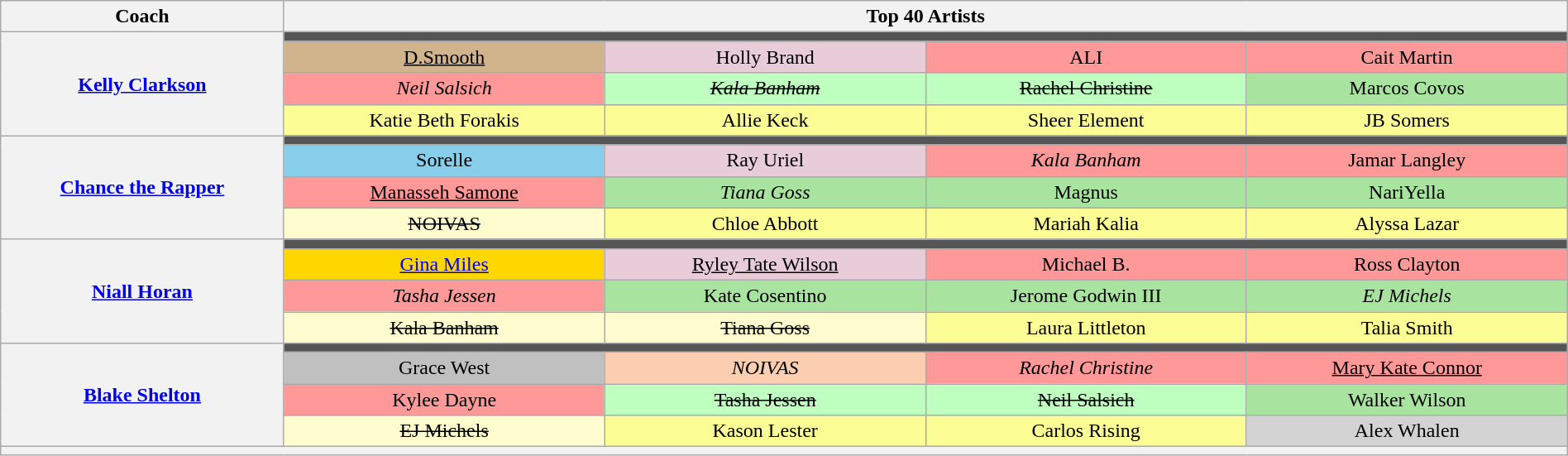<table class="wikitable" style="text-align:center; width:100%">
<tr>
<th scope="col" style="width:15%">Coach</th>
<th colspan="4" scope="col" style="width:85%">Top 40 Artists</th>
</tr>
<tr>
<th rowspan="4"><a href='#'>Kelly Clarkson</a></th>
<td colspan="4" style="background:#555"></td>
</tr>
<tr>
<td style="background:tan"><u>D.Smooth</u></td>
<td style="background:#E8CCD7">Holly Brand</td>
<td style="background:#FF9999">ALI</td>
<td style="background:#FF9999">Cait Martin</td>
</tr>
<tr>
<td style="background:#FF9999"><em>Neil Salsich</em></td>
<td style="background:#BFFFC0"><s><em>Kala Banham</em></s></td>
<td style="background:#BFFFC0"><s>Rachel Christine</s></td>
<td style="background:#A8E4A0">Marcos Covos</td>
</tr>
<tr>
<td style="background:#FDFD96">Katie Beth Forakis</td>
<td style="background:#FDFD96">Allie Keck</td>
<td style="background:#FDFD96">Sheer Element</td>
<td style="background:#FDFD96">JB Somers</td>
</tr>
<tr>
<th rowspan="4"><a href='#'>Chance the Rapper</a></th>
<td colspan="4" style="background:#555"></td>
</tr>
<tr>
<td style="background:skyblue">Sorelle</td>
<td style="background:#E8CCD7">Ray Uriel</td>
<td style="background:#FF9999"><em>Kala Banham</em></td>
<td style="background:#FF9999">Jamar Langley</td>
</tr>
<tr>
<td style="background:#FF9999"><u>Manasseh Samone</u></td>
<td style="background:#A8E4A0"><em>Tiana Goss</em></td>
<td style="background:#A8E4A0">Magnus</td>
<td style="background:#A8E4A0">NariYella</td>
</tr>
<tr>
<td style="background:#FFFDD0"><s>NOIVAS</s></td>
<td style="background:#FDFD96">Chloe Abbott</td>
<td style="background:#FDFD96">Mariah Kalia</td>
<td style="background:#FDFD96">Alyssa Lazar</td>
</tr>
<tr>
<th rowspan="4"><a href='#'>Niall Horan</a></th>
<td colspan="4" style="background:#555"></td>
</tr>
<tr>
<td style="background:gold"><a href='#'>Gina Miles</a></td>
<td style="background:#E8CCD7"><u>Ryley Tate Wilson</u></td>
<td style="background:#FF9999">Michael B.</td>
<td style="background:#FF9999">Ross Clayton</td>
</tr>
<tr>
<td style="background:#FF9999"><em>Tasha Jessen</em></td>
<td style="background:#A8E4A0">Kate Cosentino</td>
<td style="background:#A8E4A0">Jerome Godwin III</td>
<td style="background:#A8E4A0"><em>EJ Michels</em></td>
</tr>
<tr>
<td style="background:#FFFDD0"><s>Kala Banham</s></td>
<td style="background:#FFFDD0"><s>Tiana Goss</s></td>
<td style="background:#FDFD96">Laura Littleton</td>
<td style="background:#FDFD96">Talia Smith</td>
</tr>
<tr>
<th rowspan="4"><a href='#'>Blake Shelton</a></th>
<td colspan="4" style="background:#555"></td>
</tr>
<tr>
<td style="background:silver">Grace West</td>
<td style="background:#FBCEB1"><em>NOIVAS</em></td>
<td style="background:#FF9999"><em>Rachel Christine</em></td>
<td style="background:#FF9999"><u>Mary Kate Connor</u></td>
</tr>
<tr>
<td style="background:#FF9999">Kylee Dayne</td>
<td style="background:#BFFFC0"><s>Tasha Jessen</s></td>
<td style="background:#BFFFC0"><s>Neil Salsich </s></td>
<td style="background:#A8E4A0">Walker Wilson</td>
</tr>
<tr>
<td style="background:#FFFDD0; width:17%"><s>EJ Michels</s></td>
<td style="background:#FDFD96; width:17%">Kason Lester</td>
<td style="background:#FDFD96; width:17%">Carlos Rising</td>
<td style="background: lightgray; width:17%">Alex Whalen</td>
</tr>
<tr>
<th colspan="5" style="font-size:95%; line-height:14px"></th>
</tr>
</table>
